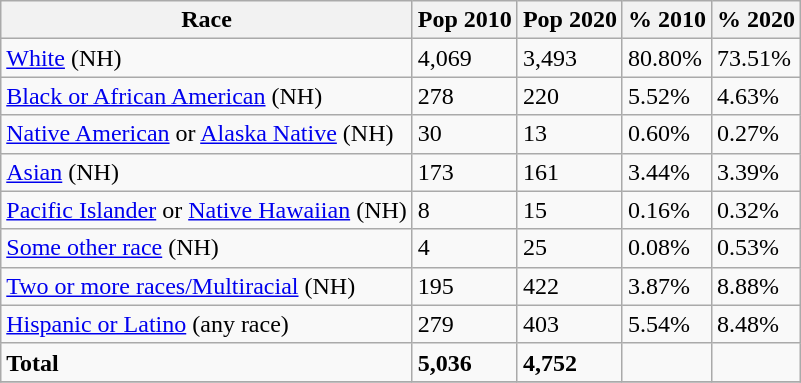<table class="wikitable">
<tr>
<th>Race</th>
<th>Pop 2010</th>
<th>Pop 2020</th>
<th>% 2010</th>
<th>% 2020</th>
</tr>
<tr>
<td><a href='#'>White</a> (NH)</td>
<td>4,069</td>
<td>3,493</td>
<td>80.80%</td>
<td>73.51%</td>
</tr>
<tr>
<td><a href='#'>Black or African American</a> (NH)</td>
<td>278</td>
<td>220</td>
<td>5.52%</td>
<td>4.63%</td>
</tr>
<tr>
<td><a href='#'>Native American</a> or <a href='#'>Alaska Native</a> (NH)</td>
<td>30</td>
<td>13</td>
<td>0.60%</td>
<td>0.27%</td>
</tr>
<tr>
<td><a href='#'>Asian</a> (NH)</td>
<td>173</td>
<td>161</td>
<td>3.44%</td>
<td>3.39%</td>
</tr>
<tr>
<td><a href='#'>Pacific Islander</a> or <a href='#'>Native Hawaiian</a> (NH)</td>
<td>8</td>
<td>15</td>
<td>0.16%</td>
<td>0.32%</td>
</tr>
<tr>
<td><a href='#'>Some other race</a> (NH)</td>
<td>4</td>
<td>25</td>
<td>0.08%</td>
<td>0.53%</td>
</tr>
<tr>
<td><a href='#'>Two or more races/Multiracial</a> (NH)</td>
<td>195</td>
<td>422</td>
<td>3.87%</td>
<td>8.88%</td>
</tr>
<tr>
<td><a href='#'>Hispanic or Latino</a> (any race)</td>
<td>279</td>
<td>403</td>
<td>5.54%</td>
<td>8.48%</td>
</tr>
<tr>
<td><strong>Total</strong></td>
<td><strong>5,036</strong></td>
<td><strong>4,752</strong></td>
<td></td>
<td></td>
</tr>
<tr>
</tr>
</table>
